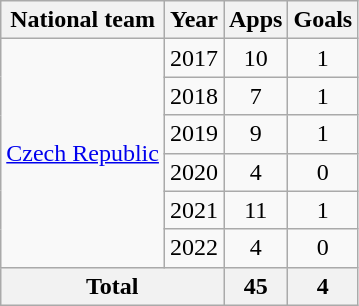<table class="wikitable" style="text-align:center">
<tr>
<th>National team</th>
<th>Year</th>
<th>Apps</th>
<th>Goals</th>
</tr>
<tr>
<td rowspan="6"><a href='#'>Czech Republic</a></td>
<td>2017</td>
<td>10</td>
<td>1</td>
</tr>
<tr>
<td>2018</td>
<td>7</td>
<td>1</td>
</tr>
<tr>
<td>2019</td>
<td>9</td>
<td>1</td>
</tr>
<tr>
<td>2020</td>
<td>4</td>
<td>0</td>
</tr>
<tr>
<td>2021</td>
<td>11</td>
<td>1</td>
</tr>
<tr>
<td>2022</td>
<td>4</td>
<td>0</td>
</tr>
<tr>
<th colspan="2">Total</th>
<th>45</th>
<th>4</th>
</tr>
</table>
